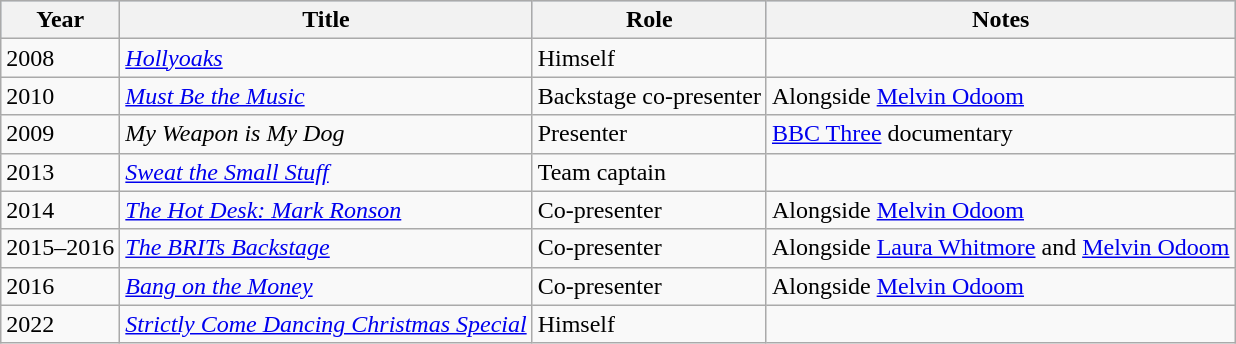<table class="wikitable">
<tr style="background:#b0c4de; text-align:center;">
<th>Year</th>
<th>Title</th>
<th>Role</th>
<th>Notes</th>
</tr>
<tr>
<td>2008</td>
<td><em><a href='#'>Hollyoaks</a></em></td>
<td>Himself</td>
</tr>
<tr>
<td>2010</td>
<td><em><a href='#'>Must Be the Music</a></em></td>
<td>Backstage co-presenter</td>
<td>Alongside <a href='#'>Melvin Odoom</a></td>
</tr>
<tr>
<td>2009</td>
<td><em>My Weapon is My Dog</em></td>
<td>Presenter</td>
<td><a href='#'>BBC Three</a> documentary</td>
</tr>
<tr>
<td>2013</td>
<td><em><a href='#'>Sweat the Small Stuff</a></em></td>
<td>Team captain</td>
<td></td>
</tr>
<tr>
<td>2014</td>
<td><em><a href='#'>The Hot Desk: Mark Ronson</a></em></td>
<td>Co-presenter</td>
<td>Alongside <a href='#'>Melvin Odoom</a></td>
</tr>
<tr>
<td>2015–2016</td>
<td><em><a href='#'>The BRITs Backstage</a></em></td>
<td>Co-presenter</td>
<td>Alongside <a href='#'>Laura Whitmore</a> and <a href='#'>Melvin Odoom</a></td>
</tr>
<tr>
<td>2016</td>
<td><em><a href='#'>Bang on the Money</a></em></td>
<td>Co-presenter</td>
<td>Alongside <a href='#'>Melvin Odoom</a></td>
</tr>
<tr>
<td>2022</td>
<td><em><a href='#'>Strictly Come Dancing Christmas Special</a></em></td>
<td>Himself</td>
<td></td>
</tr>
</table>
